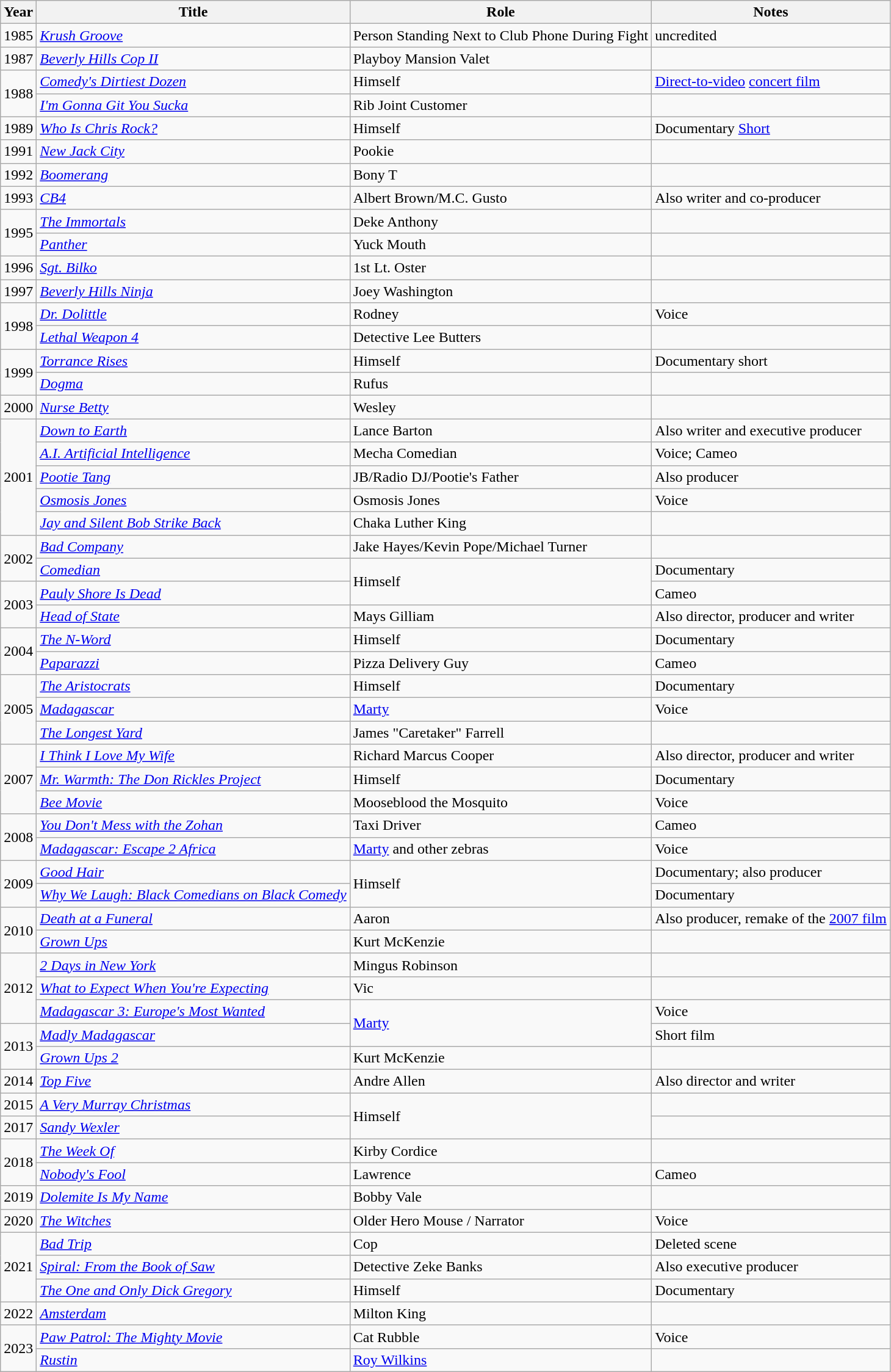<table class="wikitable sortable">
<tr>
<th>Year</th>
<th>Title</th>
<th>Role</th>
<th class="unsortable">Notes</th>
</tr>
<tr>
<td>1985</td>
<td><em><a href='#'>Krush Groove</a></em></td>
<td>Person Standing Next to Club Phone During Fight</td>
<td>uncredited</td>
</tr>
<tr>
<td>1987</td>
<td><em><a href='#'>Beverly Hills Cop II</a></em></td>
<td>Playboy Mansion Valet</td>
<td></td>
</tr>
<tr>
<td rowspan="2">1988</td>
<td><em><a href='#'>Comedy's Dirtiest Dozen</a></em></td>
<td>Himself</td>
<td><a href='#'>Direct-to-video</a> <a href='#'>concert film</a></td>
</tr>
<tr>
<td><em><a href='#'>I'm Gonna Git You Sucka</a></em></td>
<td>Rib Joint Customer</td>
<td></td>
</tr>
<tr>
<td>1989</td>
<td><em><a href='#'>Who Is Chris Rock?</a></em></td>
<td>Himself</td>
<td>Documentary <a href='#'>Short</a></td>
</tr>
<tr>
<td>1991</td>
<td><em><a href='#'>New Jack City</a></em></td>
<td>Pookie</td>
<td></td>
</tr>
<tr>
<td>1992</td>
<td><em><a href='#'>Boomerang</a></em></td>
<td>Bony T</td>
<td></td>
</tr>
<tr>
<td>1993</td>
<td><em><a href='#'>CB4</a></em></td>
<td>Albert Brown/M.C. Gusto</td>
<td>Also writer and co-producer</td>
</tr>
<tr>
<td rowspan="2">1995</td>
<td><em><a href='#'>The Immortals</a></em></td>
<td>Deke Anthony</td>
<td></td>
</tr>
<tr>
<td><em><a href='#'>Panther</a></em></td>
<td>Yuck Mouth</td>
<td></td>
</tr>
<tr>
<td>1996</td>
<td><em><a href='#'>Sgt. Bilko</a></em></td>
<td>1st Lt. Oster</td>
<td></td>
</tr>
<tr>
<td>1997</td>
<td><em><a href='#'>Beverly Hills Ninja</a></em></td>
<td>Joey Washington</td>
<td></td>
</tr>
<tr>
<td rowspan="2">1998</td>
<td><em><a href='#'>Dr. Dolittle</a></em></td>
<td>Rodney</td>
<td>Voice</td>
</tr>
<tr>
<td><em><a href='#'>Lethal Weapon 4</a></em></td>
<td>Detective Lee Butters</td>
<td></td>
</tr>
<tr>
<td rowspan="2">1999</td>
<td><em><a href='#'>Torrance Rises</a></em></td>
<td>Himself</td>
<td>Documentary short</td>
</tr>
<tr>
<td><em><a href='#'>Dogma</a></em></td>
<td>Rufus</td>
<td></td>
</tr>
<tr>
<td>2000</td>
<td><em><a href='#'>Nurse Betty</a></em></td>
<td>Wesley</td>
<td></td>
</tr>
<tr>
<td rowspan="5">2001</td>
<td><em><a href='#'>Down to Earth</a></em></td>
<td>Lance Barton</td>
<td>Also writer and executive producer</td>
</tr>
<tr>
<td><em><a href='#'>A.I. Artificial Intelligence</a></em></td>
<td>Mecha Comedian</td>
<td>Voice; Cameo</td>
</tr>
<tr>
<td><em><a href='#'>Pootie Tang</a></em></td>
<td>JB/Radio DJ/Pootie's Father</td>
<td>Also producer</td>
</tr>
<tr>
<td><em><a href='#'>Osmosis Jones</a></em></td>
<td>Osmosis Jones</td>
<td>Voice</td>
</tr>
<tr>
<td><em><a href='#'>Jay and Silent Bob Strike Back</a></em></td>
<td>Chaka Luther King</td>
<td></td>
</tr>
<tr>
<td rowspan="2">2002</td>
<td><em><a href='#'>Bad Company</a></em></td>
<td>Jake Hayes/Kevin Pope/Michael Turner</td>
<td></td>
</tr>
<tr>
<td><em><a href='#'>Comedian</a></em></td>
<td rowspan="2">Himself</td>
<td>Documentary</td>
</tr>
<tr>
<td rowspan="2">2003</td>
<td><em><a href='#'>Pauly Shore Is Dead</a></em></td>
<td>Cameo</td>
</tr>
<tr>
<td><em><a href='#'>Head of State</a></em></td>
<td>Mays Gilliam</td>
<td>Also director, producer and writer</td>
</tr>
<tr>
<td rowspan="2">2004</td>
<td><em><a href='#'>The N-Word</a></em></td>
<td>Himself</td>
<td>Documentary</td>
</tr>
<tr>
<td><em><a href='#'>Paparazzi</a></em></td>
<td>Pizza Delivery Guy</td>
<td>Cameo</td>
</tr>
<tr>
<td rowspan="3">2005</td>
<td><em><a href='#'>The Aristocrats</a></em></td>
<td>Himself</td>
<td>Documentary</td>
</tr>
<tr>
<td><em><a href='#'>Madagascar</a></em></td>
<td><a href='#'>Marty</a></td>
<td>Voice</td>
</tr>
<tr>
<td><em><a href='#'>The Longest Yard</a></em></td>
<td>James "Caretaker" Farrell</td>
<td></td>
</tr>
<tr>
<td rowspan="3">2007</td>
<td><em><a href='#'>I Think I Love My Wife</a></em></td>
<td>Richard Marcus Cooper</td>
<td>Also director, producer and writer</td>
</tr>
<tr>
<td><em><a href='#'>Mr. Warmth: The Don Rickles Project</a></em></td>
<td>Himself</td>
<td>Documentary</td>
</tr>
<tr>
<td><em><a href='#'>Bee Movie</a></em></td>
<td>Mooseblood the Mosquito</td>
<td>Voice</td>
</tr>
<tr>
<td rowspan="2">2008</td>
<td><em><a href='#'>You Don't Mess with the Zohan</a></em></td>
<td>Taxi Driver</td>
<td>Cameo</td>
</tr>
<tr>
<td><em><a href='#'>Madagascar: Escape 2 Africa</a></em></td>
<td><a href='#'>Marty</a> and other zebras</td>
<td>Voice</td>
</tr>
<tr>
<td rowspan="2">2009</td>
<td><em><a href='#'>Good Hair</a></em></td>
<td rowspan="2">Himself</td>
<td>Documentary; also producer</td>
</tr>
<tr>
<td><em><a href='#'>Why We Laugh: Black Comedians on Black Comedy</a></em></td>
<td>Documentary</td>
</tr>
<tr>
<td rowspan="2">2010</td>
<td><em><a href='#'>Death at a Funeral</a></em></td>
<td>Aaron</td>
<td>Also producer, remake of the <a href='#'>2007 film</a></td>
</tr>
<tr>
<td><em><a href='#'>Grown Ups</a></em></td>
<td>Kurt McKenzie</td>
<td></td>
</tr>
<tr>
<td rowspan="3">2012</td>
<td><em><a href='#'>2 Days in New York</a></em></td>
<td>Mingus Robinson</td>
<td></td>
</tr>
<tr>
<td><em><a href='#'>What to Expect When You're Expecting</a></em></td>
<td>Vic</td>
<td></td>
</tr>
<tr>
<td><em><a href='#'>Madagascar 3: Europe's Most Wanted</a></em></td>
<td rowspan="2"><a href='#'>Marty</a></td>
<td>Voice</td>
</tr>
<tr>
<td rowspan="2">2013</td>
<td><em><a href='#'>Madly Madagascar</a></em></td>
<td>Short film</td>
</tr>
<tr>
<td><em><a href='#'>Grown Ups 2</a></em></td>
<td>Kurt McKenzie</td>
<td></td>
</tr>
<tr>
<td>2014</td>
<td><em><a href='#'>Top Five</a></em></td>
<td>Andre Allen</td>
<td>Also director and writer</td>
</tr>
<tr>
<td>2015</td>
<td><em><a href='#'>A Very Murray Christmas</a></em></td>
<td rowspan="2">Himself</td>
<td></td>
</tr>
<tr>
<td>2017</td>
<td><em><a href='#'>Sandy Wexler</a></em></td>
<td></td>
</tr>
<tr>
<td rowspan="2">2018</td>
<td><em><a href='#'>The Week Of</a></em></td>
<td>Kirby Cordice</td>
<td></td>
</tr>
<tr>
<td><em><a href='#'>Nobody's Fool</a></em></td>
<td>Lawrence</td>
<td>Cameo</td>
</tr>
<tr>
<td>2019</td>
<td><em><a href='#'>Dolemite Is My Name</a></em></td>
<td>Bobby Vale</td>
<td></td>
</tr>
<tr>
<td>2020</td>
<td><em><a href='#'>The Witches</a></em></td>
<td>Older Hero Mouse / Narrator</td>
<td>Voice</td>
</tr>
<tr>
<td rowspan="3">2021</td>
<td><em><a href='#'>Bad Trip</a></em></td>
<td>Cop</td>
<td>Deleted scene</td>
</tr>
<tr>
<td><em><a href='#'>Spiral: From the Book of Saw</a></em></td>
<td>Detective Zeke Banks</td>
<td>Also executive producer</td>
</tr>
<tr>
<td><em><a href='#'>The One and Only Dick Gregory</a></em></td>
<td>Himself</td>
<td>Documentary</td>
</tr>
<tr>
<td>2022</td>
<td><em><a href='#'>Amsterdam</a></em></td>
<td>Milton King</td>
<td></td>
</tr>
<tr>
<td rowspan="2">2023</td>
<td><em><a href='#'>Paw Patrol: The Mighty Movie</a></em></td>
<td>Cat Rubble</td>
<td>Voice</td>
</tr>
<tr>
<td><em><a href='#'>Rustin</a></em></td>
<td><a href='#'>Roy Wilkins</a></td>
<td></td>
</tr>
</table>
